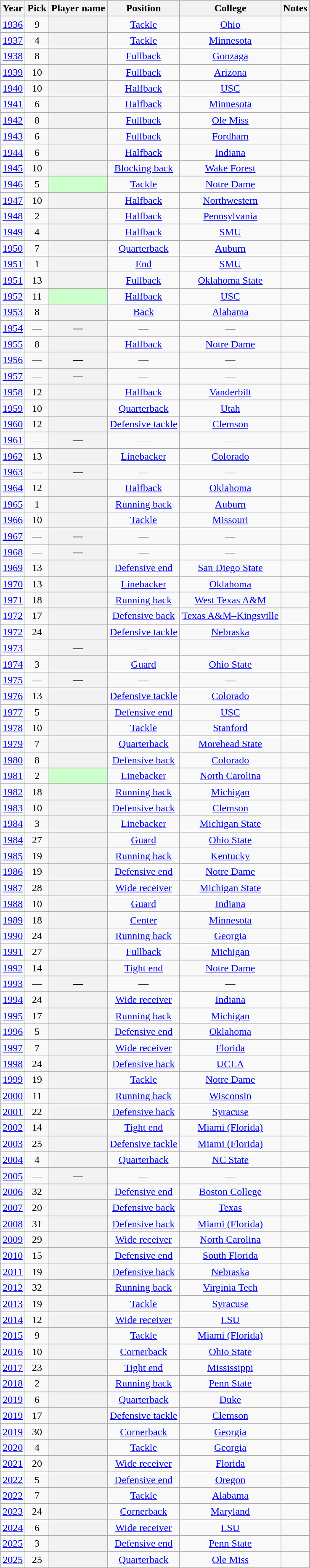<table class="wikitable sortable plainrowheaders" style="text-align:center;">
<tr>
<th scope="col">Year</th>
<th scope="col">Pick</th>
<th scope="col">Player name</th>
<th scope="col">Position</th>
<th scope="col">College</th>
<th scope="col" class="unsortable">Notes</th>
</tr>
<tr>
<td align="center"><a href='#'>1936</a></td>
<td>9</td>
<th scope="row" style="text-align:center"></th>
<td><a href='#'>Tackle</a></td>
<td><a href='#'>Ohio</a></td>
<td></td>
</tr>
<tr>
<td align="center"><a href='#'>1937</a></td>
<td>4</td>
<th scope="row" style="text-align:center"></th>
<td><a href='#'>Tackle</a></td>
<td><a href='#'>Minnesota</a></td>
<td></td>
</tr>
<tr>
<td align="center"><a href='#'>1938</a></td>
<td>8</td>
<th scope="row" style="text-align:center"></th>
<td><a href='#'>Fullback</a></td>
<td><a href='#'>Gonzaga</a></td>
<td></td>
</tr>
<tr>
<td align="center"><a href='#'>1939</a></td>
<td>10</td>
<th scope="row" style="text-align:center"></th>
<td><a href='#'>Fullback</a></td>
<td><a href='#'>Arizona</a></td>
<td></td>
</tr>
<tr>
<td align="center"><a href='#'>1940</a></td>
<td>10</td>
<th scope="row" style="text-align:center"></th>
<td><a href='#'>Halfback</a></td>
<td><a href='#'>USC</a></td>
<td></td>
</tr>
<tr>
<td align="center"><a href='#'>1941</a></td>
<td>6</td>
<th scope="row" style="text-align:center"></th>
<td><a href='#'>Halfback</a></td>
<td><a href='#'>Minnesota</a></td>
<td></td>
</tr>
<tr>
<td align="center"><a href='#'>1942</a></td>
<td>8</td>
<th scope="row" style="text-align:center"></th>
<td><a href='#'>Fullback</a></td>
<td><a href='#'>Ole Miss</a></td>
<td></td>
</tr>
<tr>
<td align="center"><a href='#'>1943</a></td>
<td>6</td>
<th scope="row" style="text-align:center"></th>
<td><a href='#'>Fullback</a></td>
<td><a href='#'>Fordham</a></td>
<td></td>
</tr>
<tr>
<td align="center"><a href='#'>1944</a></td>
<td>6</td>
<th scope="row" style="text-align:center"></th>
<td><a href='#'>Halfback</a></td>
<td><a href='#'>Indiana</a></td>
<td></td>
</tr>
<tr>
<td align="center"><a href='#'>1945</a></td>
<td>10</td>
<th scope="row" style="text-align:center"></th>
<td><a href='#'>Blocking back</a></td>
<td><a href='#'>Wake Forest</a></td>
<td></td>
</tr>
<tr>
<td align="center"><a href='#'>1946</a></td>
<td>5</td>
<th scope="row" style="text-align:center; background-color:#CCFFCC"> </th>
<td><a href='#'>Tackle</a></td>
<td><a href='#'>Notre Dame</a></td>
<td></td>
</tr>
<tr>
<td align="center"><a href='#'>1947</a></td>
<td>10</td>
<th scope="row" style="text-align:center"></th>
<td><a href='#'>Halfback</a></td>
<td><a href='#'>Northwestern</a></td>
<td></td>
</tr>
<tr>
<td align="center"><a href='#'>1948</a></td>
<td>2</td>
<th scope="row" style="text-align:center"></th>
<td><a href='#'>Halfback</a></td>
<td><a href='#'>Pennsylvania</a></td>
<td></td>
</tr>
<tr>
<td align="center"><a href='#'>1949</a></td>
<td>4</td>
<th scope="row" style="text-align:center"></th>
<td><a href='#'>Halfback</a></td>
<td><a href='#'>SMU</a></td>
<td></td>
</tr>
<tr>
<td align="center"><a href='#'>1950</a></td>
<td>7</td>
<th scope="row" style="text-align:center"></th>
<td><a href='#'>Quarterback</a></td>
<td><a href='#'>Auburn</a></td>
<td></td>
</tr>
<tr>
<td align="center"><a href='#'>1951</a></td>
<td>1</td>
<th scope="row" style="text-align:center"></th>
<td><a href='#'>End</a></td>
<td><a href='#'>SMU</a></td>
<td></td>
</tr>
<tr>
<td align="center"><a href='#'>1951</a></td>
<td>13</td>
<th scope="row" style="text-align:center"></th>
<td><a href='#'>Fullback</a></td>
<td><a href='#'>Oklahoma State</a></td>
<td></td>
</tr>
<tr>
<td align="center"><a href='#'>1952</a></td>
<td>11</td>
<th scope="row" style="text-align:center; background-color:#CCFFCC"> </th>
<td><a href='#'>Halfback</a></td>
<td><a href='#'>USC</a></td>
<td></td>
</tr>
<tr>
<td align="center"><a href='#'>1953</a></td>
<td>8</td>
<th scope="row" style="text-align:center"></th>
<td><a href='#'>Back</a></td>
<td><a href='#'>Alabama</a></td>
<td></td>
</tr>
<tr>
<td align="center"><a href='#'>1954</a></td>
<td>—</td>
<th scope="row" style="text-align:center">—</th>
<td>—</td>
<td>—</td>
<td></td>
</tr>
<tr>
<td align="center"><a href='#'>1955</a></td>
<td>8</td>
<th scope="row" style="text-align:center"></th>
<td><a href='#'>Halfback</a></td>
<td><a href='#'>Notre Dame</a></td>
<td></td>
</tr>
<tr>
<td align="center"><a href='#'>1956</a></td>
<td>—</td>
<th scope="row" style="text-align:center">—</th>
<td>—</td>
<td>—</td>
<td></td>
</tr>
<tr>
<td align="center"><a href='#'>1957</a></td>
<td>—</td>
<th scope="row" style="text-align:center">—</th>
<td>—</td>
<td>—</td>
<td></td>
</tr>
<tr>
<td align="center"><a href='#'>1958</a></td>
<td>12</td>
<th scope="row" style="text-align:center"></th>
<td><a href='#'>Halfback</a></td>
<td><a href='#'>Vanderbilt</a></td>
<td></td>
</tr>
<tr>
<td align="center"><a href='#'>1959</a></td>
<td>10</td>
<th scope="row" style="text-align:center"></th>
<td><a href='#'>Quarterback</a></td>
<td><a href='#'>Utah</a></td>
<td></td>
</tr>
<tr>
<td align="center"><a href='#'>1960</a></td>
<td>12</td>
<th scope="row" style="text-align:center"></th>
<td><a href='#'>Defensive tackle</a></td>
<td><a href='#'>Clemson</a></td>
<td></td>
</tr>
<tr>
<td align="center"><a href='#'>1961</a></td>
<td>—</td>
<th scope="row" style="text-align:center">—</th>
<td>—</td>
<td>—</td>
<td></td>
</tr>
<tr>
<td align="center"><a href='#'>1962</a></td>
<td>13</td>
<th scope="row" style="text-align:center"></th>
<td><a href='#'>Linebacker</a></td>
<td><a href='#'>Colorado</a></td>
<td></td>
</tr>
<tr>
<td align="center"><a href='#'>1963</a></td>
<td>—</td>
<th scope="row" style="text-align:center">—</th>
<td>—</td>
<td>—</td>
<td></td>
</tr>
<tr>
<td align="center"><a href='#'>1964</a></td>
<td>12</td>
<th scope="row" style="text-align:center"></th>
<td><a href='#'>Halfback</a></td>
<td><a href='#'>Oklahoma</a></td>
<td></td>
</tr>
<tr>
<td align="center"><a href='#'>1965</a></td>
<td>1</td>
<th scope="row" style="text-align:center"></th>
<td><a href='#'>Running back</a></td>
<td><a href='#'>Auburn</a></td>
<td></td>
</tr>
<tr>
<td align="center"><a href='#'>1966</a></td>
<td>10</td>
<th scope="row" style="text-align:center"></th>
<td><a href='#'>Tackle</a></td>
<td><a href='#'>Missouri</a></td>
<td></td>
</tr>
<tr>
<td align="center"><a href='#'>1967</a></td>
<td>—</td>
<th scope="row" style="text-align:center">—</th>
<td>—</td>
<td>—</td>
<td></td>
</tr>
<tr>
<td align="center"><a href='#'>1968</a></td>
<td>—</td>
<th scope="row" style="text-align:center">—</th>
<td>—</td>
<td>—</td>
<td></td>
</tr>
<tr>
<td align="center"><a href='#'>1969</a></td>
<td>13</td>
<th scope="row" style="text-align:center"></th>
<td><a href='#'>Defensive end</a></td>
<td><a href='#'>San Diego State</a></td>
<td></td>
</tr>
<tr>
<td align="center"><a href='#'>1970</a></td>
<td>13</td>
<th scope="row" style="text-align:center"></th>
<td><a href='#'>Linebacker</a></td>
<td><a href='#'>Oklahoma</a></td>
<td></td>
</tr>
<tr>
<td align="center"><a href='#'>1971</a></td>
<td>18</td>
<th scope="row" style="text-align:center"></th>
<td><a href='#'>Running back</a></td>
<td><a href='#'>West Texas A&M</a></td>
<td></td>
</tr>
<tr>
<td align="center"><a href='#'>1972</a></td>
<td>17</td>
<th scope="row" style="text-align:center"></th>
<td><a href='#'>Defensive back</a></td>
<td><a href='#'>Texas A&M–Kingsville</a></td>
<td></td>
</tr>
<tr>
<td align="center"><a href='#'>1972</a></td>
<td>24</td>
<th scope="row" style="text-align:center"></th>
<td><a href='#'>Defensive tackle</a></td>
<td><a href='#'>Nebraska</a></td>
<td></td>
</tr>
<tr>
<td align="center"><a href='#'>1973</a></td>
<td>—</td>
<th scope="row" style="text-align:center">—</th>
<td>—</td>
<td>—</td>
<td></td>
</tr>
<tr>
<td align="center"><a href='#'>1974</a></td>
<td>3</td>
<th scope="row" style="text-align:center"></th>
<td><a href='#'>Guard</a></td>
<td><a href='#'>Ohio State</a></td>
<td></td>
</tr>
<tr>
<td align="center"><a href='#'>1975</a></td>
<td>—</td>
<th scope="row" style="text-align:center">—</th>
<td>—</td>
<td>—</td>
<td></td>
</tr>
<tr>
<td align="center"><a href='#'>1976</a></td>
<td>13</td>
<th scope="row" style="text-align:center"></th>
<td><a href='#'>Defensive tackle</a></td>
<td><a href='#'>Colorado</a></td>
<td></td>
</tr>
<tr>
<td align="center"><a href='#'>1977</a></td>
<td>5</td>
<th scope="row" style="text-align:center"></th>
<td><a href='#'>Defensive end</a></td>
<td><a href='#'>USC</a></td>
<td></td>
</tr>
<tr>
<td align="center"><a href='#'>1978</a></td>
<td>10</td>
<th scope="row" style="text-align:center"></th>
<td><a href='#'>Tackle</a></td>
<td><a href='#'>Stanford</a></td>
<td></td>
</tr>
<tr>
<td align="center"><a href='#'>1979</a></td>
<td>7</td>
<th scope="row" style="text-align:center"></th>
<td><a href='#'>Quarterback</a></td>
<td><a href='#'>Morehead State</a></td>
<td></td>
</tr>
<tr>
<td align="center"><a href='#'>1980</a></td>
<td>8</td>
<th scope="row" style="text-align:center"></th>
<td><a href='#'>Defensive back</a></td>
<td><a href='#'>Colorado</a></td>
<td></td>
</tr>
<tr>
<td align="center"><a href='#'>1981</a></td>
<td>2</td>
<th scope="row" style="text-align:center; background-color:#CCFFCC"> </th>
<td><a href='#'>Linebacker</a></td>
<td><a href='#'>North Carolina</a></td>
<td></td>
</tr>
<tr>
<td align="center"><a href='#'>1982</a></td>
<td>18</td>
<th scope="row" style="text-align:center"></th>
<td><a href='#'>Running back</a></td>
<td><a href='#'>Michigan</a></td>
<td></td>
</tr>
<tr>
<td align="center"><a href='#'>1983</a></td>
<td>10</td>
<th scope="row" style="text-align:center"></th>
<td><a href='#'>Defensive back</a></td>
<td><a href='#'>Clemson</a></td>
<td></td>
</tr>
<tr>
<td align="center"><a href='#'>1984</a></td>
<td>3</td>
<th scope="row" style="text-align:center"></th>
<td><a href='#'>Linebacker</a></td>
<td><a href='#'>Michigan State</a></td>
<td></td>
</tr>
<tr>
<td align="center"><a href='#'>1984</a></td>
<td>27</td>
<th scope="row" style="text-align:center"></th>
<td><a href='#'>Guard</a></td>
<td><a href='#'>Ohio State</a></td>
<td></td>
</tr>
<tr>
<td align="center"><a href='#'>1985</a></td>
<td>19</td>
<th scope="row" style="text-align:center"></th>
<td><a href='#'>Running back</a></td>
<td><a href='#'>Kentucky</a></td>
<td></td>
</tr>
<tr>
<td align="center"><a href='#'>1986</a></td>
<td>19</td>
<th scope="row" style="text-align:center"></th>
<td><a href='#'>Defensive end</a></td>
<td><a href='#'>Notre Dame</a></td>
<td></td>
</tr>
<tr>
<td align="center"><a href='#'>1987</a></td>
<td>28</td>
<th scope="row" style="text-align:center"></th>
<td><a href='#'>Wide receiver</a></td>
<td><a href='#'>Michigan State</a></td>
<td></td>
</tr>
<tr>
<td align="center"><a href='#'>1988</a></td>
<td>10</td>
<th scope="row" style="text-align:center"></th>
<td><a href='#'>Guard</a></td>
<td><a href='#'>Indiana</a></td>
<td></td>
</tr>
<tr>
<td align="center"><a href='#'>1989</a></td>
<td>18</td>
<th scope="row" style="text-align:center"></th>
<td><a href='#'>Center</a></td>
<td><a href='#'>Minnesota</a></td>
<td></td>
</tr>
<tr>
<td align="center"><a href='#'>1990</a></td>
<td>24</td>
<th scope="row" style="text-align:center"></th>
<td><a href='#'>Running back</a></td>
<td><a href='#'>Georgia</a></td>
<td></td>
</tr>
<tr>
<td align="center"><a href='#'>1991</a></td>
<td>27</td>
<th scope="row" style="text-align:center"></th>
<td><a href='#'>Fullback</a></td>
<td><a href='#'>Michigan</a></td>
<td></td>
</tr>
<tr>
<td align="center"><a href='#'>1992</a></td>
<td>14</td>
<th scope="row" style="text-align:center"></th>
<td><a href='#'>Tight end</a></td>
<td><a href='#'>Notre Dame</a></td>
<td></td>
</tr>
<tr>
<td align="center"><a href='#'>1993</a></td>
<td>—</td>
<th scope="row" style="text-align:center">—</th>
<td>—</td>
<td>—</td>
<td></td>
</tr>
<tr>
<td align="center"><a href='#'>1994</a></td>
<td>24</td>
<th scope="row" style="text-align:center"></th>
<td><a href='#'>Wide receiver</a></td>
<td><a href='#'>Indiana</a></td>
<td></td>
</tr>
<tr>
<td align="center"><a href='#'>1995</a></td>
<td>17</td>
<th scope="row" style="text-align:center"></th>
<td><a href='#'>Running back</a></td>
<td><a href='#'>Michigan</a></td>
<td></td>
</tr>
<tr>
<td align="center"><a href='#'>1996</a></td>
<td>5</td>
<th scope="row" style="text-align:center"></th>
<td><a href='#'>Defensive end</a></td>
<td><a href='#'>Oklahoma</a></td>
<td></td>
</tr>
<tr>
<td align="center"><a href='#'>1997</a></td>
<td>7</td>
<th scope="row" style="text-align:center"></th>
<td><a href='#'>Wide receiver</a></td>
<td><a href='#'>Florida</a></td>
<td></td>
</tr>
<tr>
<td align="center"><a href='#'>1998</a></td>
<td>24</td>
<th scope="row" style="text-align:center"></th>
<td><a href='#'>Defensive back</a></td>
<td><a href='#'>UCLA</a></td>
<td></td>
</tr>
<tr>
<td align="center"><a href='#'>1999</a></td>
<td>19</td>
<th scope="row" style="text-align:center"></th>
<td><a href='#'>Tackle</a></td>
<td><a href='#'>Notre Dame</a></td>
<td></td>
</tr>
<tr>
<td align="center"><a href='#'>2000</a></td>
<td>11</td>
<th scope="row" style="text-align:center"></th>
<td><a href='#'>Running back</a></td>
<td><a href='#'>Wisconsin</a></td>
<td></td>
</tr>
<tr>
<td align="center"><a href='#'>2001</a></td>
<td>22</td>
<th scope="row" style="text-align:center"></th>
<td><a href='#'>Defensive back</a></td>
<td><a href='#'>Syracuse</a></td>
<td></td>
</tr>
<tr>
<td align="center"><a href='#'>2002</a></td>
<td>14</td>
<th scope="row" style="text-align:center"></th>
<td><a href='#'>Tight end</a></td>
<td><a href='#'>Miami (Florida)</a></td>
<td></td>
</tr>
<tr>
<td align="center"><a href='#'>2003</a></td>
<td>25</td>
<th scope="row" style="text-align:center"></th>
<td><a href='#'>Defensive tackle</a></td>
<td><a href='#'>Miami (Florida)</a></td>
<td></td>
</tr>
<tr>
<td align="center"><a href='#'>2004</a></td>
<td>4</td>
<th scope="row" style="text-align:center"></th>
<td><a href='#'>Quarterback</a></td>
<td><a href='#'>NC State</a></td>
<td></td>
</tr>
<tr>
<td align="center"><a href='#'>2005</a></td>
<td>—</td>
<th scope="row" style="text-align:center">—</th>
<td>—</td>
<td>—</td>
<td></td>
</tr>
<tr>
<td align="center"><a href='#'>2006</a></td>
<td>32</td>
<th scope="row" style="text-align:center"></th>
<td><a href='#'>Defensive end</a></td>
<td><a href='#'>Boston College</a></td>
<td></td>
</tr>
<tr>
<td align="center"><a href='#'>2007</a></td>
<td>20</td>
<th scope="row" style="text-align:center"></th>
<td><a href='#'>Defensive back</a></td>
<td><a href='#'>Texas</a></td>
<td></td>
</tr>
<tr>
<td align="center"><a href='#'>2008</a></td>
<td>31</td>
<th scope="row" style="text-align:center"></th>
<td><a href='#'>Defensive back</a></td>
<td><a href='#'>Miami (Florida)</a></td>
<td></td>
</tr>
<tr>
<td align="center"><a href='#'>2009</a></td>
<td>29</td>
<th scope="row" style="text-align:center"></th>
<td><a href='#'>Wide receiver</a></td>
<td><a href='#'>North Carolina</a></td>
<td></td>
</tr>
<tr>
<td align="center"><a href='#'>2010</a></td>
<td>15</td>
<th scope="row" style="text-align:center"></th>
<td><a href='#'>Defensive end</a></td>
<td><a href='#'>South Florida</a></td>
<td></td>
</tr>
<tr>
<td align="center"><a href='#'>2011</a></td>
<td>19</td>
<th scope="row" style="text-align:center"></th>
<td><a href='#'>Defensive back</a></td>
<td><a href='#'>Nebraska</a></td>
<td></td>
</tr>
<tr>
<td align="center"><a href='#'>2012</a></td>
<td>32</td>
<th scope="row" style="text-align:center"></th>
<td><a href='#'>Running back</a></td>
<td><a href='#'>Virginia Tech</a></td>
<td></td>
</tr>
<tr>
<td align="center"><a href='#'>2013</a></td>
<td>19</td>
<th scope="row" style="text-align:center"></th>
<td><a href='#'>Tackle</a></td>
<td><a href='#'>Syracuse</a></td>
<td></td>
</tr>
<tr>
<td align="center"><a href='#'>2014</a></td>
<td>12</td>
<th scope="row" style="text-align:center"></th>
<td><a href='#'>Wide receiver</a></td>
<td><a href='#'>LSU</a></td>
<td></td>
</tr>
<tr>
<td align="center"><a href='#'>2015</a></td>
<td>9</td>
<th scope="row" style="text-align:center"></th>
<td><a href='#'>Tackle</a></td>
<td><a href='#'>Miami (Florida)</a></td>
<td></td>
</tr>
<tr>
<td align="center"><a href='#'>2016</a></td>
<td>10</td>
<th scope="row" style="text-align:center"></th>
<td><a href='#'>Cornerback</a></td>
<td><a href='#'>Ohio State</a></td>
<td></td>
</tr>
<tr>
<td align="center"><a href='#'>2017</a></td>
<td>23</td>
<th scope="row" style="text-align:center"></th>
<td><a href='#'>Tight end</a></td>
<td><a href='#'>Mississippi</a></td>
<td></td>
</tr>
<tr>
<td align="center"><a href='#'>2018</a></td>
<td>2</td>
<th scope="row" style="text-align:center"></th>
<td><a href='#'>Running back</a></td>
<td><a href='#'>Penn State</a></td>
<td></td>
</tr>
<tr>
<td align="center"><a href='#'>2019</a></td>
<td>6</td>
<th scope="row" style="text-align:center"></th>
<td><a href='#'>Quarterback</a></td>
<td><a href='#'>Duke</a></td>
<td></td>
</tr>
<tr>
<td align="center"><a href='#'>2019</a></td>
<td>17</td>
<th scope="row" style="text-align:center"></th>
<td><a href='#'>Defensive tackle</a></td>
<td><a href='#'>Clemson</a></td>
<td></td>
</tr>
<tr>
<td align="center"><a href='#'>2019</a></td>
<td>30</td>
<th scope="row" style="text-align:center"></th>
<td><a href='#'>Cornerback</a></td>
<td><a href='#'>Georgia</a></td>
<td></td>
</tr>
<tr>
<td align="center"><a href='#'>2020</a></td>
<td>4</td>
<th scope="row" style="text-align:center"></th>
<td><a href='#'>Tackle</a></td>
<td><a href='#'>Georgia</a></td>
<td></td>
</tr>
<tr>
<td align="center"><a href='#'>2021</a></td>
<td>20</td>
<th scope="row" style="text-align:center"></th>
<td><a href='#'>Wide receiver</a></td>
<td><a href='#'>Florida</a></td>
<td></td>
</tr>
<tr>
<td align="center"><a href='#'>2022</a></td>
<td>5</td>
<th scope="row" style="text-align:center"></th>
<td><a href='#'>Defensive end</a></td>
<td><a href='#'>Oregon</a></td>
<td></td>
</tr>
<tr>
<td align="center"><a href='#'>2022</a></td>
<td>7</td>
<th scope="row" style="text-align:center"></th>
<td><a href='#'>Tackle</a></td>
<td><a href='#'>Alabama</a></td>
<td></td>
</tr>
<tr>
<td align="center"><a href='#'>2023</a></td>
<td>24</td>
<th scope="row" style="text-align:center"></th>
<td><a href='#'>Cornerback</a></td>
<td><a href='#'>Maryland</a></td>
<td></td>
</tr>
<tr>
<td align="center"><a href='#'>2024</a></td>
<td>6</td>
<th scope="row" style="text-align:center"></th>
<td><a href='#'>Wide receiver</a></td>
<td><a href='#'>LSU</a></td>
<td></td>
</tr>
<tr>
<td align="center"><a href='#'>2025</a></td>
<td>3</td>
<th scope="row" style="text-align:center"></th>
<td><a href='#'>Defensive end</a></td>
<td><a href='#'>Penn State</a></td>
<td></td>
</tr>
<tr>
<td align="center"><a href='#'>2025</a></td>
<td>25</td>
<th scope="row" style="text-align:center"></th>
<td><a href='#'>Quarterback</a></td>
<td><a href='#'>Ole Miss</a></td>
<td></td>
</tr>
</table>
